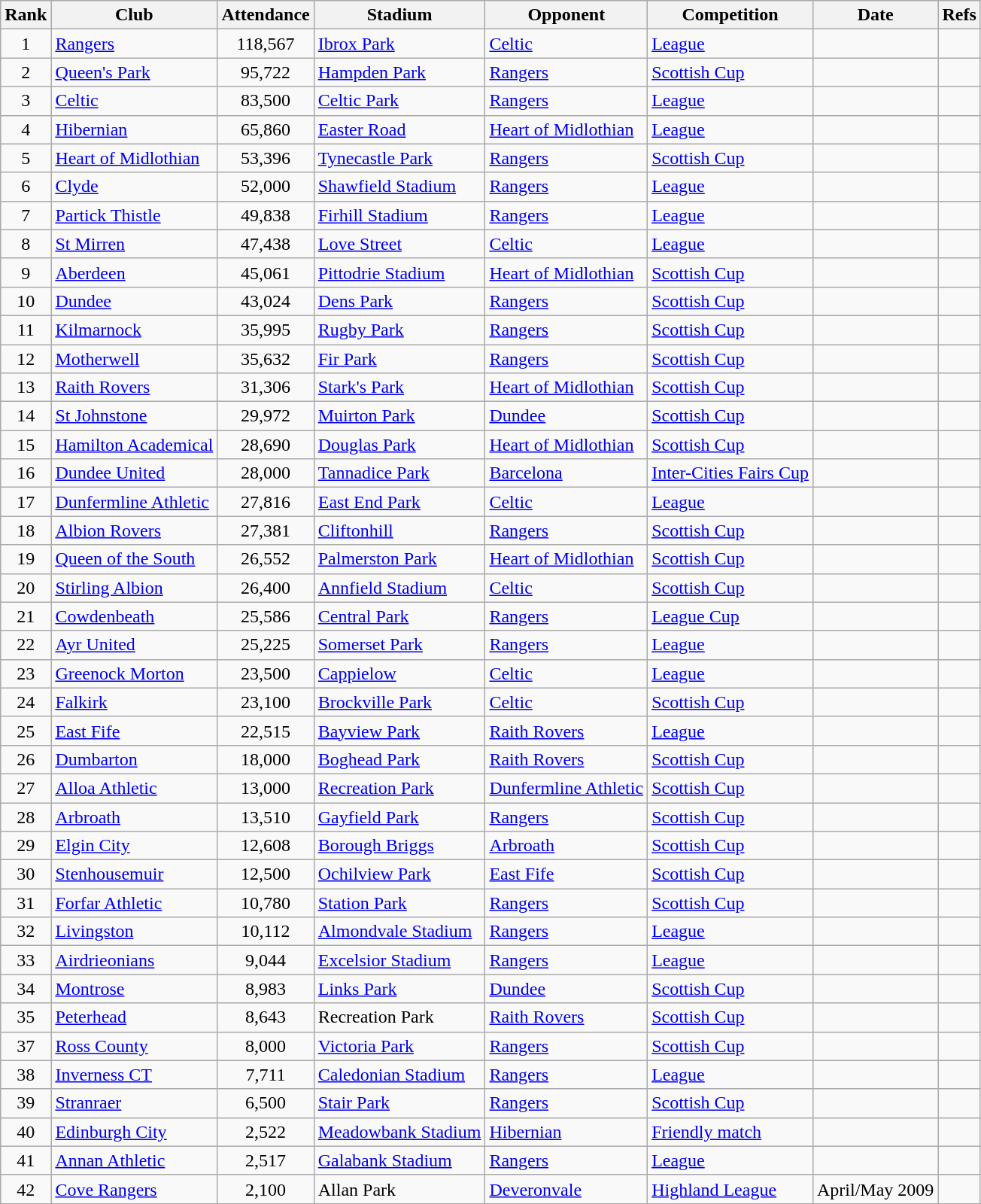<table class="wikitable sortable">
<tr>
<th>Rank</th>
<th>Club</th>
<th data-sort-type="number">Attendance</th>
<th>Stadium</th>
<th>Opponent</th>
<th>Competition</th>
<th>Date</th>
<th class="unsortable">Refs</th>
</tr>
<tr>
<td align=center>1</td>
<td><a href='#'>Rangers</a></td>
<td align=center>118,567</td>
<td><a href='#'>Ibrox Park</a></td>
<td><a href='#'>Celtic</a></td>
<td><a href='#'>League</a></td>
<td></td>
<td align=center></td>
</tr>
<tr>
<td align=center>2</td>
<td><a href='#'>Queen's Park</a></td>
<td align=center>95,722</td>
<td><a href='#'>Hampden Park</a></td>
<td><a href='#'>Rangers</a></td>
<td><a href='#'>Scottish Cup</a></td>
<td></td>
<td align=center></td>
</tr>
<tr>
<td align=center>3</td>
<td><a href='#'>Celtic</a></td>
<td align=center>83,500</td>
<td><a href='#'>Celtic Park</a></td>
<td><a href='#'>Rangers</a></td>
<td><a href='#'>League</a></td>
<td></td>
<td align=center></td>
</tr>
<tr>
<td align=center>4</td>
<td><a href='#'>Hibernian</a></td>
<td align=center>65,860</td>
<td><a href='#'>Easter Road</a></td>
<td><a href='#'>Heart of Midlothian</a></td>
<td><a href='#'>League</a></td>
<td></td>
<td align=center></td>
</tr>
<tr>
<td align=center>5</td>
<td><a href='#'>Heart of Midlothian</a></td>
<td align=center>53,396</td>
<td><a href='#'>Tynecastle Park</a></td>
<td><a href='#'>Rangers</a></td>
<td><a href='#'>Scottish Cup</a></td>
<td></td>
<td align=center></td>
</tr>
<tr>
<td align=center>6</td>
<td><a href='#'>Clyde</a></td>
<td align=center>52,000</td>
<td><a href='#'>Shawfield Stadium</a></td>
<td><a href='#'>Rangers</a></td>
<td><a href='#'>League</a></td>
<td></td>
<td align=center></td>
</tr>
<tr>
<td align=center>7</td>
<td><a href='#'>Partick Thistle</a></td>
<td align=center>49,838</td>
<td><a href='#'>Firhill Stadium</a></td>
<td><a href='#'>Rangers</a></td>
<td><a href='#'>League</a></td>
<td></td>
<td align=center></td>
</tr>
<tr>
<td align=center>8</td>
<td><a href='#'>St Mirren</a></td>
<td align=center>47,438</td>
<td><a href='#'>Love Street</a></td>
<td><a href='#'>Celtic</a></td>
<td><a href='#'>League</a></td>
<td></td>
<td align=center></td>
</tr>
<tr>
<td align=center>9</td>
<td><a href='#'>Aberdeen</a></td>
<td align=center>45,061</td>
<td><a href='#'>Pittodrie Stadium</a></td>
<td><a href='#'>Heart of Midlothian</a></td>
<td><a href='#'>Scottish Cup</a></td>
<td></td>
<td align=center></td>
</tr>
<tr>
<td align=center>10</td>
<td><a href='#'>Dundee</a></td>
<td align=center>43,024</td>
<td><a href='#'>Dens Park</a></td>
<td><a href='#'>Rangers</a></td>
<td><a href='#'>Scottish Cup</a></td>
<td></td>
<td align=center></td>
</tr>
<tr>
<td align=center>11</td>
<td><a href='#'>Kilmarnock</a></td>
<td align=center>35,995</td>
<td><a href='#'>Rugby Park</a></td>
<td><a href='#'>Rangers</a></td>
<td><a href='#'>Scottish Cup</a></td>
<td></td>
<td align=center></td>
</tr>
<tr>
<td align=center>12</td>
<td><a href='#'>Motherwell</a></td>
<td align=center>35,632</td>
<td><a href='#'>Fir Park</a></td>
<td><a href='#'>Rangers</a></td>
<td><a href='#'>Scottish Cup</a></td>
<td></td>
<td align=center></td>
</tr>
<tr>
<td align=center>13</td>
<td><a href='#'>Raith Rovers</a></td>
<td align=center>31,306</td>
<td><a href='#'>Stark's Park</a></td>
<td><a href='#'>Heart of Midlothian</a></td>
<td><a href='#'>Scottish Cup</a></td>
<td></td>
<td align=center></td>
</tr>
<tr>
<td align=center>14</td>
<td><a href='#'>St Johnstone</a></td>
<td align=center>29,972</td>
<td><a href='#'>Muirton Park</a></td>
<td><a href='#'>Dundee</a></td>
<td><a href='#'>Scottish Cup</a></td>
<td></td>
<td align=center></td>
</tr>
<tr>
<td align=center>15</td>
<td><a href='#'>Hamilton Academical</a></td>
<td align=center>28,690</td>
<td><a href='#'>Douglas Park</a></td>
<td><a href='#'>Heart of Midlothian</a></td>
<td><a href='#'>Scottish Cup</a></td>
<td></td>
<td align=center></td>
</tr>
<tr>
<td align=center>16</td>
<td><a href='#'>Dundee United</a></td>
<td align=center>28,000</td>
<td><a href='#'>Tannadice Park</a></td>
<td><a href='#'>Barcelona</a></td>
<td><a href='#'>Inter-Cities Fairs Cup</a></td>
<td></td>
<td align=center></td>
</tr>
<tr>
<td align=center>17</td>
<td><a href='#'>Dunfermline Athletic</a></td>
<td align=center>27,816</td>
<td><a href='#'>East End Park</a></td>
<td><a href='#'>Celtic</a></td>
<td><a href='#'>League</a></td>
<td></td>
<td align=center></td>
</tr>
<tr>
<td align=center>18</td>
<td><a href='#'>Albion Rovers</a></td>
<td align=center>27,381</td>
<td><a href='#'>Cliftonhill</a></td>
<td><a href='#'>Rangers</a></td>
<td><a href='#'>Scottish Cup</a></td>
<td></td>
<td align=center></td>
</tr>
<tr>
<td align=center>19</td>
<td><a href='#'>Queen of the South</a></td>
<td align=center>26,552</td>
<td><a href='#'>Palmerston Park</a></td>
<td><a href='#'>Heart of Midlothian</a></td>
<td><a href='#'>Scottish Cup</a></td>
<td></td>
<td align=center></td>
</tr>
<tr>
<td align=center>20</td>
<td><a href='#'>Stirling Albion</a></td>
<td align=center>26,400</td>
<td><a href='#'>Annfield Stadium</a></td>
<td><a href='#'>Celtic</a></td>
<td><a href='#'>Scottish Cup</a></td>
<td></td>
<td align=center></td>
</tr>
<tr>
<td align=center>21</td>
<td><a href='#'>Cowdenbeath</a></td>
<td align=center>25,586</td>
<td><a href='#'>Central Park</a></td>
<td><a href='#'>Rangers</a></td>
<td><a href='#'>League Cup</a></td>
<td></td>
<td align=center></td>
</tr>
<tr>
<td align=center>22</td>
<td><a href='#'>Ayr United</a></td>
<td align=center>25,225</td>
<td><a href='#'>Somerset Park</a></td>
<td><a href='#'>Rangers</a></td>
<td><a href='#'>League</a></td>
<td></td>
<td align=center></td>
</tr>
<tr>
<td align=center>23</td>
<td><a href='#'>Greenock Morton</a></td>
<td align=center>23,500</td>
<td><a href='#'>Cappielow</a></td>
<td><a href='#'>Celtic</a></td>
<td><a href='#'>League</a></td>
<td></td>
<td align=center></td>
</tr>
<tr>
<td align=center>24</td>
<td><a href='#'>Falkirk</a></td>
<td align=center>23,100</td>
<td><a href='#'>Brockville Park</a></td>
<td><a href='#'>Celtic</a></td>
<td><a href='#'>Scottish Cup</a></td>
<td></td>
<td align=center></td>
</tr>
<tr>
<td align=center>25</td>
<td><a href='#'>East Fife</a></td>
<td align=center>22,515</td>
<td><a href='#'>Bayview Park</a></td>
<td><a href='#'>Raith Rovers</a></td>
<td><a href='#'>League</a></td>
<td></td>
<td align=center></td>
</tr>
<tr>
<td align=center>26</td>
<td><a href='#'>Dumbarton</a></td>
<td align=center>18,000</td>
<td><a href='#'>Boghead Park</a></td>
<td><a href='#'>Raith Rovers</a></td>
<td><a href='#'>Scottish Cup</a></td>
<td></td>
<td align=center></td>
</tr>
<tr>
<td align=center>27</td>
<td><a href='#'>Alloa Athletic</a></td>
<td align=center>13,000</td>
<td><a href='#'>Recreation Park</a></td>
<td><a href='#'>Dunfermline Athletic</a></td>
<td><a href='#'>Scottish Cup</a></td>
<td></td>
<td align=center></td>
</tr>
<tr>
<td align=center>28</td>
<td><a href='#'>Arbroath</a></td>
<td align=center>13,510</td>
<td><a href='#'>Gayfield Park</a></td>
<td><a href='#'>Rangers</a></td>
<td><a href='#'>Scottish Cup</a></td>
<td></td>
<td align=center></td>
</tr>
<tr>
<td align=center>29</td>
<td><a href='#'>Elgin City</a></td>
<td align=center>12,608</td>
<td><a href='#'>Borough Briggs</a></td>
<td><a href='#'>Arbroath</a></td>
<td><a href='#'>Scottish Cup</a></td>
<td></td>
<td align=center></td>
</tr>
<tr>
<td align=center>30</td>
<td><a href='#'>Stenhousemuir</a></td>
<td align=center>12,500</td>
<td><a href='#'>Ochilview Park</a></td>
<td><a href='#'>East Fife</a></td>
<td><a href='#'>Scottish Cup</a></td>
<td></td>
<td align=center></td>
</tr>
<tr>
<td align=center>31</td>
<td><a href='#'>Forfar Athletic</a></td>
<td align=center>10,780</td>
<td><a href='#'>Station Park</a></td>
<td><a href='#'>Rangers</a></td>
<td><a href='#'>Scottish Cup</a></td>
<td></td>
<td align=center></td>
</tr>
<tr>
<td align=center>32</td>
<td><a href='#'>Livingston</a></td>
<td align=center>10,112</td>
<td><a href='#'>Almondvale Stadium</a></td>
<td><a href='#'>Rangers</a></td>
<td><a href='#'>League</a></td>
<td></td>
<td align=center></td>
</tr>
<tr>
<td align=center>33</td>
<td><a href='#'>Airdrieonians</a></td>
<td align=center>9,044</td>
<td><a href='#'>Excelsior Stadium</a></td>
<td><a href='#'>Rangers</a></td>
<td><a href='#'>League</a></td>
<td></td>
<td align=center></td>
</tr>
<tr>
<td align=center>34</td>
<td><a href='#'>Montrose</a></td>
<td align=center>8,983</td>
<td><a href='#'>Links Park</a></td>
<td><a href='#'>Dundee</a></td>
<td><a href='#'>Scottish Cup</a></td>
<td></td>
<td align=center></td>
</tr>
<tr>
<td align=center>35</td>
<td><a href='#'>Peterhead</a></td>
<td align=center>8,643</td>
<td>Recreation Park</td>
<td><a href='#'>Raith Rovers</a></td>
<td><a href='#'>Scottish Cup</a></td>
<td></td>
<td align=center></td>
</tr>
<tr>
<td align=center>37</td>
<td><a href='#'>Ross County</a></td>
<td align=center>8,000</td>
<td><a href='#'>Victoria Park</a></td>
<td><a href='#'>Rangers</a></td>
<td><a href='#'>Scottish Cup</a></td>
<td></td>
<td align=center></td>
</tr>
<tr>
<td align=center>38</td>
<td><a href='#'>Inverness CT</a></td>
<td align=center>7,711</td>
<td><a href='#'>Caledonian Stadium</a></td>
<td><a href='#'>Rangers</a></td>
<td><a href='#'>League</a></td>
<td></td>
<td align=center></td>
</tr>
<tr>
<td align=center>39</td>
<td><a href='#'>Stranraer</a></td>
<td align=center>6,500</td>
<td><a href='#'>Stair Park</a></td>
<td><a href='#'>Rangers</a></td>
<td><a href='#'>Scottish Cup</a></td>
<td></td>
<td align=center></td>
</tr>
<tr>
<td align=center>40</td>
<td><a href='#'>Edinburgh City</a></td>
<td align=center>2,522</td>
<td><a href='#'>Meadowbank Stadium</a></td>
<td><a href='#'>Hibernian</a></td>
<td><a href='#'>Friendly match</a></td>
<td></td>
<td align=center></td>
</tr>
<tr>
<td align=center>41</td>
<td><a href='#'>Annan Athletic</a></td>
<td align=center>2,517</td>
<td><a href='#'>Galabank Stadium</a></td>
<td><a href='#'>Rangers</a></td>
<td><a href='#'>League</a></td>
<td></td>
<td align=center></td>
</tr>
<tr>
<td align=center>42</td>
<td><a href='#'>Cove Rangers</a></td>
<td align=center>2,100</td>
<td>Allan Park</td>
<td><a href='#'>Deveronvale</a></td>
<td><a href='#'>Highland League</a></td>
<td>April/May 2009</td>
<td align=center></td>
</tr>
<tr>
</tr>
</table>
